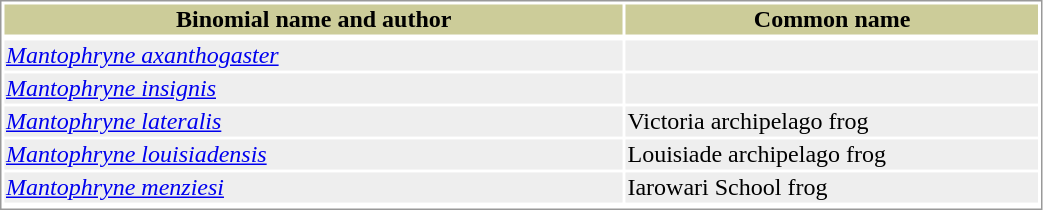<table style="text-align:left; border:1px solid #999999; width: 55%">
<tr style="background:#CCCC99; text-align: center; ">
<th style="width: 60%; ">Binomial name and author</th>
<th style="width: 40%; ">Common name</th>
</tr>
<tr>
</tr>
<tr style="background:#EEEEEE;">
<td><em><a href='#'>Mantophryne axanthogaster</a></em> </td>
<td></td>
</tr>
<tr style="background:#EEEEEE;">
<td><em><a href='#'>Mantophryne insignis</a></em> </td>
<td></td>
</tr>
<tr style="background:#EEEEEE;">
<td><em><a href='#'>Mantophryne lateralis</a></em> </td>
<td>Victoria archipelago frog</td>
</tr>
<tr style="background:#EEEEEE;">
<td><em><a href='#'>Mantophryne louisiadensis</a></em> </td>
<td>Louisiade archipelago frog</td>
</tr>
<tr style="background:#EEEEEE;">
<td><em><a href='#'>Mantophryne menziesi</a></em> </td>
<td>Iarowari School frog</td>
</tr>
<tr>
</tr>
</table>
